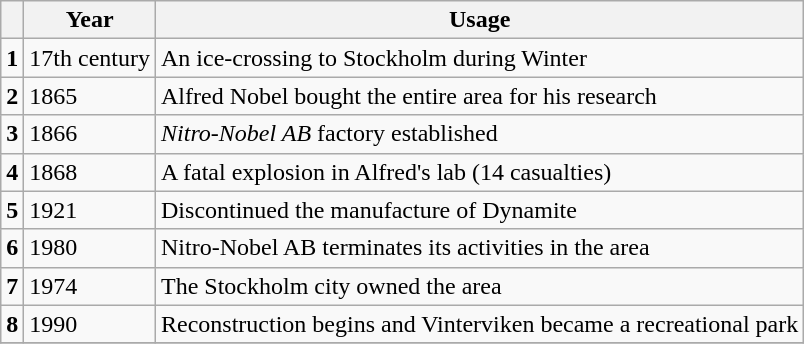<table class="wikitable">
<tr>
<th></th>
<th><strong>Year</strong></th>
<th><strong>Usage</strong></th>
</tr>
<tr>
<td><strong>1</strong></td>
<td>17th century</td>
<td>An ice-crossing to Stockholm during Winter</td>
</tr>
<tr>
<td><strong>2</strong></td>
<td>1865</td>
<td>Alfred Nobel bought the entire area for his research</td>
</tr>
<tr>
<td><strong>3</strong></td>
<td>1866</td>
<td><em>Nitro-Nobel AB</em> factory established</td>
</tr>
<tr>
<td><strong>4</strong></td>
<td>1868</td>
<td>A fatal explosion in Alfred's lab (14 casualties)</td>
</tr>
<tr>
<td><strong>5</strong></td>
<td>1921</td>
<td>Discontinued the manufacture of Dynamite</td>
</tr>
<tr>
<td><strong>6</strong></td>
<td>1980</td>
<td>Nitro-Nobel AB terminates its activities in the area</td>
</tr>
<tr>
<td><strong>7</strong></td>
<td>1974</td>
<td>The Stockholm city owned the area</td>
</tr>
<tr>
<td><strong>8</strong></td>
<td>1990</td>
<td>Reconstruction begins and Vinterviken became a recreational park</td>
</tr>
<tr>
</tr>
</table>
